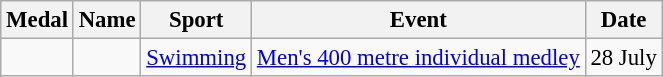<table class="wikitable sortable" style="font-size:95%">
<tr>
<th>Medal</th>
<th>Name</th>
<th>Sport</th>
<th>Event</th>
<th>Date</th>
</tr>
<tr>
<td></td>
<td></td>
<td><a href='#'>Swimming</a></td>
<td><a href='#'>Men's 400 metre individual medley</a></td>
<td>28 July</td>
</tr>
</table>
